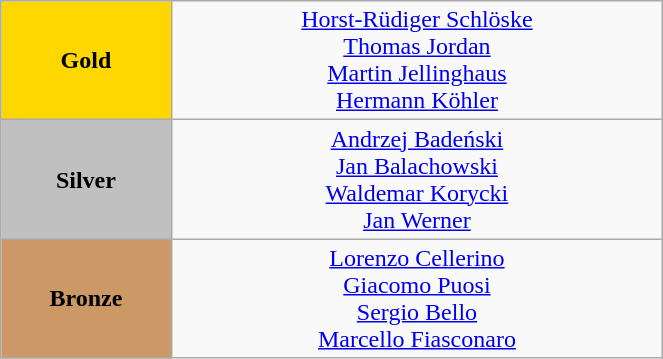<table class="wikitable" style="text-align:center; " width="35%">
<tr>
<td bgcolor="gold"><strong>Gold</strong></td>
<td><a href='#'>Horst-Rüdiger Schlöske</a><br><a href='#'>Thomas Jordan</a><br><a href='#'>Martin Jellinghaus</a><br><a href='#'>Hermann Köhler</a><br><small><em></em></small></td>
</tr>
<tr>
<td bgcolor="silver"><strong>Silver</strong></td>
<td><a href='#'>Andrzej Badeński</a><br><a href='#'>Jan Balachowski</a><br><a href='#'>Waldemar Korycki</a><br><a href='#'>Jan Werner</a><br><small><em></em></small></td>
</tr>
<tr>
<td bgcolor="CC9966"><strong>Bronze</strong></td>
<td><a href='#'>Lorenzo Cellerino</a><br><a href='#'>Giacomo Puosi</a><br><a href='#'>Sergio Bello</a><br><a href='#'>Marcello Fiasconaro</a><br><small><em></em></small></td>
</tr>
</table>
